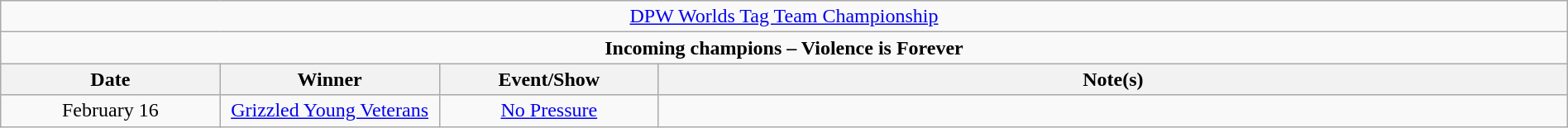<table class="wikitable" style="text-align:center; width:100%;">
<tr>
<td colspan="4" style="text-align: center;"><a href='#'>DPW Worlds Tag Team Championship</a></td>
</tr>
<tr>
<td colspan="4" style="text-align: center;"><strong>Incoming champions – Violence is Forever </strong></td>
</tr>
<tr>
<th width=14%>Date</th>
<th width=14%>Winner</th>
<th width=14%>Event/Show</th>
<th width=58%>Note(s)</th>
</tr>
<tr>
<td>February 16<br></td>
<td><a href='#'>Grizzled Young Veterans</a><br></td>
<td><a href='#'>No Pressure</a></td>
<td></td>
</tr>
</table>
